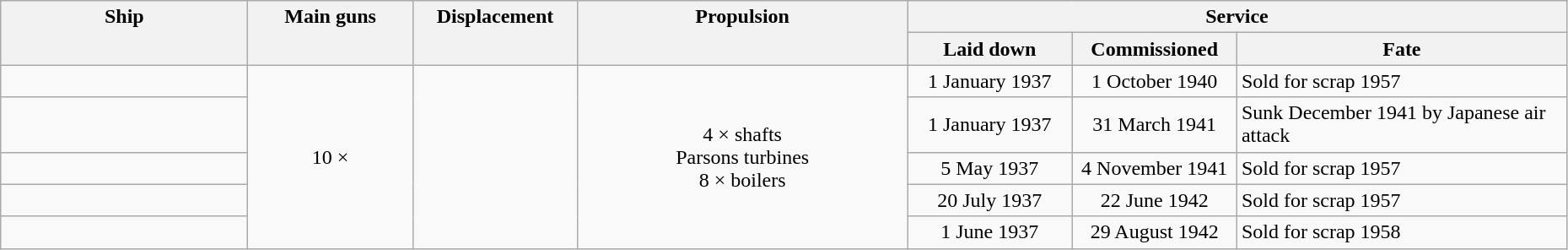<table class="wikitable" style="width:98%;">
<tr valign="top"|- valign="top">
<th style="width:15%; text-align:center;" rowspan="2">Ship</th>
<th style="width:10%; text-align:center;" rowspan="2">Main guns</th>
<th style="width:10%; text-align:center;" rowspan="2">Displacement</th>
<th style="width:20%; text-align:center;" rowspan="2">Propulsion</th>
<th style="width:40%; text-align:center;" colspan="3">Service</th>
</tr>
<tr valign="top">
<th style="width:10%; text-align:center;">Laid down</th>
<th style="width:10%; text-align:center;">Commissioned</th>
<th style="width:20%; text-align:center;">Fate</th>
</tr>
<tr valign="center">
<td align= center></td>
<td style="text-align:center;" rowspan=5>10 × </td>
<td style="text-align:center;" rowspan=5></td>
<td align= center rowspan=5>4 × shafts<br>Parsons turbines<br>8 × boilers</td>
<td style="text-align:center;">1 January 1937</td>
<td style="text-align:center;">1 October 1940</td>
<td align= left>Sold for scrap 1957</td>
</tr>
<tr valign="center">
<td align= center></td>
<td style="text-align:center;">1 January 1937</td>
<td style="text-align:center;">31 March 1941</td>
<td align= left>Sunk December 1941 by Japanese air attack</td>
</tr>
<tr valign="center">
<td align= center></td>
<td style="text-align:center;">5 May 1937</td>
<td style="text-align:center;">4 November 1941</td>
<td align= left>Sold for scrap 1957</td>
</tr>
<tr valign="center">
<td align= center></td>
<td style="text-align:center;">20 July 1937</td>
<td style="text-align:center;">22 June 1942</td>
<td align= left>Sold for scrap 1957</td>
</tr>
<tr valign="center">
<td align= center></td>
<td style="text-align:center;">1 June 1937</td>
<td style="text-align:center;">29 August 1942</td>
<td align= left>Sold for scrap 1958</td>
</tr>
</table>
